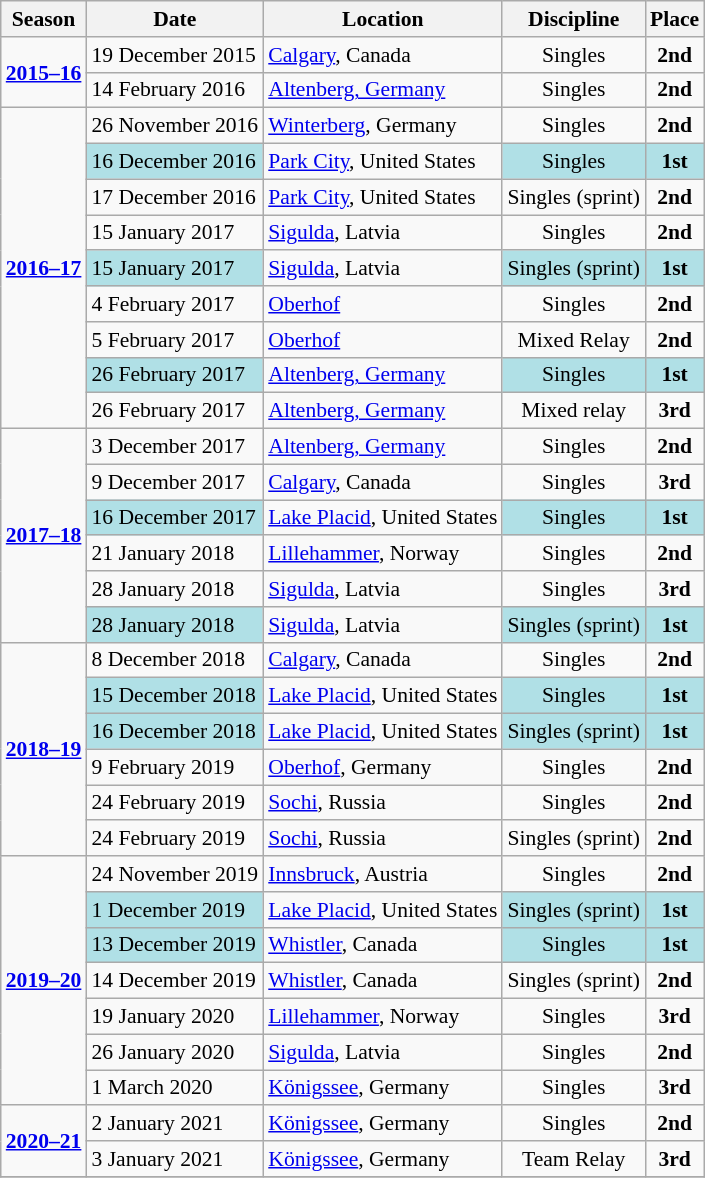<table class="wikitable sortable" style="font-size:90%" style="text-align:left">
<tr>
<th>Season</th>
<th>Date</th>
<th>Location</th>
<th>Discipline</th>
<th>Place</th>
</tr>
<tr>
<td align=center rowspan=2><strong><a href='#'>2015–16</a></strong></td>
<td>19 December 2015</td>
<td> <a href='#'>Calgary</a>, Canada</td>
<td align=center>Singles</td>
<td align=center><strong>2nd</strong></td>
</tr>
<tr>
<td>14 February 2016</td>
<td> <a href='#'>Altenberg, Germany</a></td>
<td align=center>Singles</td>
<td align=center><strong>2nd</strong></td>
</tr>
<tr>
<td align=center rowspan=9><strong><a href='#'>2016–17</a></strong></td>
<td>26 November 2016</td>
<td> <a href='#'>Winterberg</a>, Germany</td>
<td align=center>Singles</td>
<td align=center><strong>2nd</strong></td>
</tr>
<tr>
<td bgcolor="#BOEOE6">16 December 2016</td>
<td> <a href='#'>Park City</a>, United States</td>
<td bgcolor="#BOEOE6" align=center>Singles</td>
<td bgcolor="#BOEOE6" align=center><strong>1st</strong></td>
</tr>
<tr>
<td>17 December 2016</td>
<td> <a href='#'>Park City</a>, United States</td>
<td align=center>Singles (sprint)</td>
<td align=center><strong>2nd</strong></td>
</tr>
<tr>
<td>15 January 2017</td>
<td> <a href='#'>Sigulda</a>, Latvia</td>
<td align=center>Singles</td>
<td align=center><strong>2nd</strong></td>
</tr>
<tr>
<td bgcolor="#BOEOE6">15 January 2017</td>
<td> <a href='#'>Sigulda</a>, Latvia</td>
<td bgcolor="#BOEOE6" align=center>Singles (sprint)</td>
<td bgcolor="#BOEOE6" align=center><strong>1st</strong></td>
</tr>
<tr>
<td>4 February 2017</td>
<td> <a href='#'>Oberhof</a></td>
<td align=center>Singles</td>
<td align=center><strong>2nd</strong></td>
</tr>
<tr>
<td>5 February 2017</td>
<td> <a href='#'>Oberhof</a></td>
<td align=center>Mixed Relay</td>
<td align=center><strong>2nd</strong></td>
</tr>
<tr>
<td bgcolor="#BOEOE6">26 February 2017</td>
<td> <a href='#'>Altenberg, Germany</a></td>
<td bgcolor="#BOEOE6" align=center>Singles</td>
<td bgcolor="#BOEOE6" align=center><strong>1st</strong></td>
</tr>
<tr>
<td>26 February 2017</td>
<td> <a href='#'>Altenberg, Germany</a></td>
<td align=center>Mixed relay</td>
<td align=center><strong>3rd</strong></td>
</tr>
<tr>
<td rowspan=6 align=center><strong><a href='#'>2017–18</a></strong></td>
<td>3 December 2017</td>
<td> <a href='#'>Altenberg, Germany</a></td>
<td align=center>Singles</td>
<td align=center><strong>2nd</strong></td>
</tr>
<tr>
<td>9 December 2017</td>
<td> <a href='#'>Calgary</a>, Canada</td>
<td align=center>Singles</td>
<td align=center><strong>3rd</strong></td>
</tr>
<tr>
<td bgcolor="#BOEOE6">16 December 2017</td>
<td> <a href='#'>Lake Placid</a>, United States</td>
<td bgcolor="#BOEOE6" align=center>Singles</td>
<td bgcolor="#BOEOE6" align=center><strong>1st</strong></td>
</tr>
<tr>
<td>21 January 2018</td>
<td> <a href='#'>Lillehammer</a>, Norway</td>
<td align=center>Singles</td>
<td align=center><strong>2nd</strong></td>
</tr>
<tr>
<td>28 January 2018</td>
<td> <a href='#'>Sigulda</a>, Latvia</td>
<td align=center>Singles</td>
<td align=center><strong>3rd</strong></td>
</tr>
<tr>
<td bgcolor="#BOEOE6">28 January 2018</td>
<td> <a href='#'>Sigulda</a>, Latvia</td>
<td bgcolor="#BOEOE6" align=center>Singles (sprint)</td>
<td bgcolor="#BOEOE6" align=center><strong>1st</strong></td>
</tr>
<tr>
<td rowspan=6 align=center><strong><a href='#'>2018–19</a></strong></td>
<td>8 December 2018</td>
<td> <a href='#'>Calgary</a>, Canada</td>
<td align=center>Singles</td>
<td align=center><strong>2nd</strong></td>
</tr>
<tr>
<td bgcolor="#BOEOE6">15 December 2018</td>
<td> <a href='#'>Lake Placid</a>, United States</td>
<td bgcolor="#BOEOE6" align=center>Singles</td>
<td bgcolor="#BOEOE6" align=center><strong>1st</strong></td>
</tr>
<tr>
<td bgcolor="#BOEOE6">16 December 2018</td>
<td> <a href='#'>Lake Placid</a>, United States</td>
<td bgcolor="#BOEOE6" align=center>Singles (sprint)</td>
<td bgcolor="#BOEOE6" align=center><strong>1st</strong></td>
</tr>
<tr>
<td>9 February 2019</td>
<td> <a href='#'>Oberhof</a>, Germany</td>
<td align=center>Singles</td>
<td align=center><strong>2nd</strong></td>
</tr>
<tr>
<td>24 February 2019</td>
<td> <a href='#'>Sochi</a>, Russia</td>
<td align=center>Singles</td>
<td align=center><strong>2nd</strong></td>
</tr>
<tr>
<td>24 February 2019</td>
<td> <a href='#'>Sochi</a>, Russia</td>
<td align=center>Singles (sprint)</td>
<td align=center><strong>2nd</strong></td>
</tr>
<tr>
<td rowspan=7 align=center><strong><a href='#'>2019–20</a></strong></td>
<td>24 November 2019</td>
<td> <a href='#'>Innsbruck</a>, Austria</td>
<td align=center>Singles</td>
<td align=center><strong>2nd</strong></td>
</tr>
<tr>
<td bgcolor="#BOEOE6">1 December 2019</td>
<td> <a href='#'>Lake Placid</a>, United States</td>
<td bgcolor="#BOEOE6" align=center>Singles (sprint)</td>
<td bgcolor="#BOEOE6" align=center><strong>1st</strong></td>
</tr>
<tr>
<td bgcolor="#BOEOE6">13 December 2019</td>
<td> <a href='#'>Whistler</a>, Canada</td>
<td bgcolor="#BOEOE6" align=center>Singles</td>
<td bgcolor="#BOEOE6" align=center><strong>1st</strong></td>
</tr>
<tr>
<td>14 December 2019</td>
<td> <a href='#'>Whistler</a>, Canada</td>
<td align=center>Singles (sprint)</td>
<td align=center><strong>2nd</strong></td>
</tr>
<tr>
<td>19 January 2020</td>
<td> <a href='#'>Lillehammer</a>, Norway</td>
<td align=center>Singles</td>
<td align=center><strong>3rd</strong></td>
</tr>
<tr>
<td>26 January 2020</td>
<td> <a href='#'>Sigulda</a>, Latvia</td>
<td align=center>Singles</td>
<td align=center><strong>2nd</strong></td>
</tr>
<tr>
<td>1 March 2020</td>
<td> <a href='#'>Königssee</a>, Germany</td>
<td align=center>Singles</td>
<td align=center><strong>3rd</strong></td>
</tr>
<tr>
<td rowspan=2 align=center><strong><a href='#'>2020–21</a></strong></td>
<td>2 January 2021</td>
<td> <a href='#'>Königssee</a>, Germany</td>
<td align=center>Singles</td>
<td align=center><strong>2nd</strong></td>
</tr>
<tr>
<td>3 January 2021</td>
<td> <a href='#'>Königssee</a>, Germany</td>
<td align=center>Team Relay</td>
<td align=center><strong>3rd</strong></td>
</tr>
<tr>
</tr>
</table>
